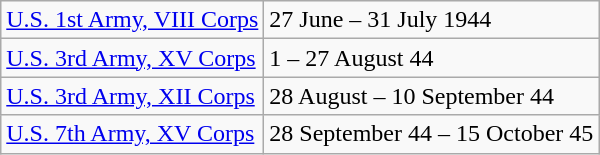<table class="wikitable">
<tr>
<td><a href='#'>U.S. 1st Army, VIII Corps</a></td>
<td>27 June – 31 July 1944</td>
</tr>
<tr>
<td><a href='#'>U.S. 3rd Army, XV Corps</a></td>
<td>1 – 27 August 44</td>
</tr>
<tr>
<td><a href='#'>U.S. 3rd Army, XII Corps</a></td>
<td>28 August – 10 September 44</td>
</tr>
<tr>
<td><a href='#'>U.S. 7th Army, XV Corps</a></td>
<td>28 September 44 – 15 October 45</td>
</tr>
</table>
